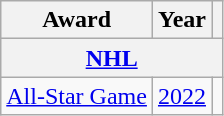<table class="wikitable">
<tr>
<th>Award</th>
<th>Year</th>
<th></th>
</tr>
<tr>
<th colspan="3"><a href='#'>NHL</a></th>
</tr>
<tr>
<td><a href='#'>All-Star Game</a></td>
<td><a href='#'>2022</a></td>
<td></td>
</tr>
</table>
